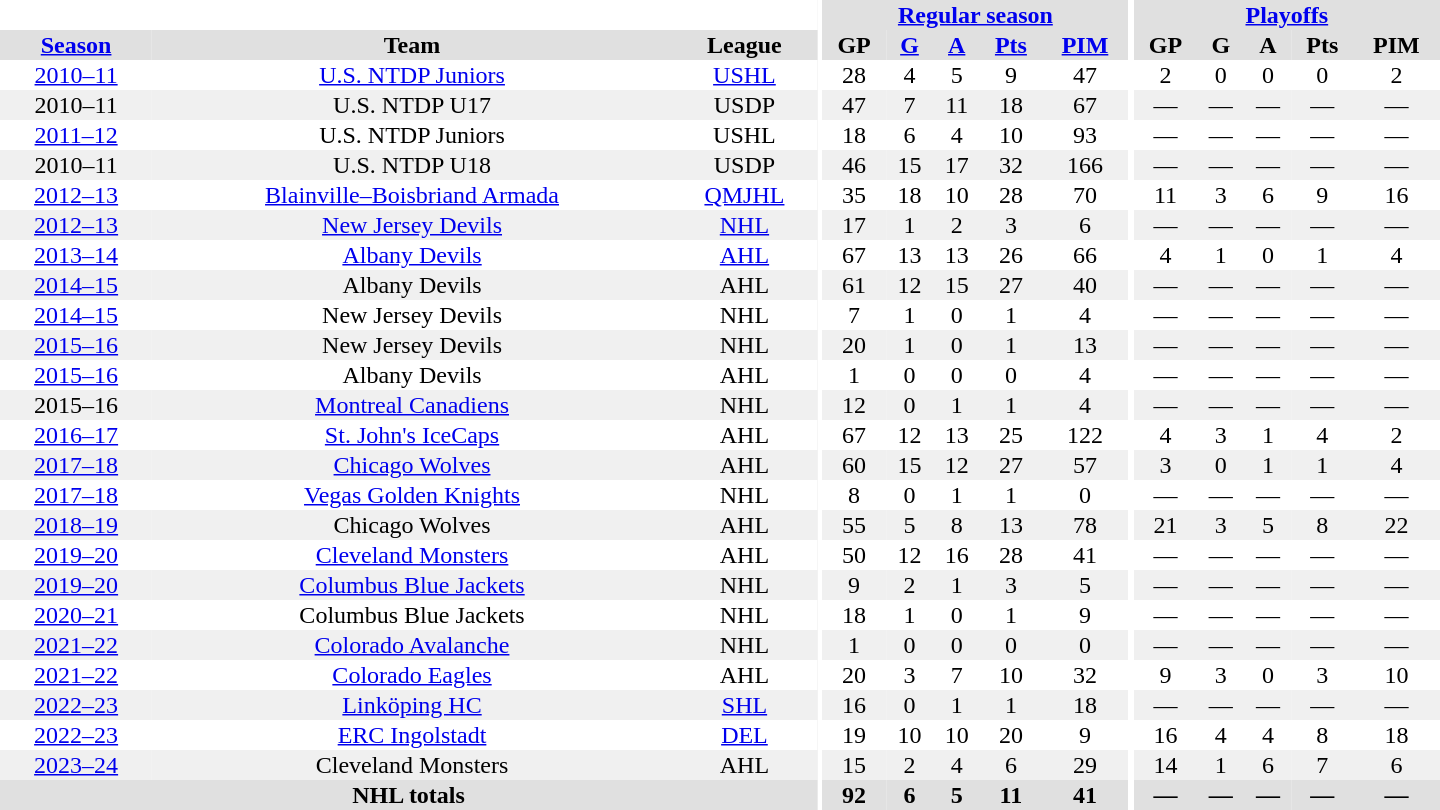<table border="0" cellpadding="1" cellspacing="0" style="text-align:center; width:60em">
<tr bgcolor="#e0e0e0">
<th colspan="3" bgcolor="#ffffff"></th>
<th rowspan="99" bgcolor="#ffffff"></th>
<th colspan="5"><a href='#'>Regular season</a></th>
<th rowspan="99" bgcolor="#ffffff"></th>
<th colspan="5"><a href='#'>Playoffs</a></th>
</tr>
<tr bgcolor="#e0e0e0">
<th><a href='#'>Season</a></th>
<th>Team</th>
<th>League</th>
<th>GP</th>
<th><a href='#'>G</a></th>
<th><a href='#'>A</a></th>
<th><a href='#'>Pts</a></th>
<th><a href='#'>PIM</a></th>
<th>GP</th>
<th>G</th>
<th>A</th>
<th>Pts</th>
<th>PIM</th>
</tr>
<tr>
<td><a href='#'>2010–11</a></td>
<td><a href='#'>U.S. NTDP Juniors</a></td>
<td><a href='#'>USHL</a></td>
<td>28</td>
<td>4</td>
<td>5</td>
<td>9</td>
<td>47</td>
<td>2</td>
<td>0</td>
<td>0</td>
<td>0</td>
<td>2</td>
</tr>
<tr bgcolor="#f0f0f0">
<td>2010–11</td>
<td>U.S. NTDP U17</td>
<td>USDP</td>
<td>47</td>
<td>7</td>
<td>11</td>
<td>18</td>
<td>67</td>
<td>—</td>
<td>—</td>
<td>—</td>
<td>—</td>
<td>—</td>
</tr>
<tr>
<td><a href='#'>2011–12</a></td>
<td>U.S. NTDP Juniors</td>
<td>USHL</td>
<td>18</td>
<td>6</td>
<td>4</td>
<td>10</td>
<td>93</td>
<td>—</td>
<td>—</td>
<td>—</td>
<td>—</td>
<td>—</td>
</tr>
<tr bgcolor="#f0f0f0">
<td>2010–11</td>
<td>U.S. NTDP U18</td>
<td>USDP</td>
<td>46</td>
<td>15</td>
<td>17</td>
<td>32</td>
<td>166</td>
<td>—</td>
<td>—</td>
<td>—</td>
<td>—</td>
<td>—</td>
</tr>
<tr>
<td><a href='#'>2012–13</a></td>
<td><a href='#'>Blainville–Boisbriand Armada</a></td>
<td><a href='#'>QMJHL</a></td>
<td>35</td>
<td>18</td>
<td>10</td>
<td>28</td>
<td>70</td>
<td>11</td>
<td>3</td>
<td>6</td>
<td>9</td>
<td>16</td>
</tr>
<tr bgcolor="#f0f0f0">
<td><a href='#'>2012–13</a></td>
<td><a href='#'>New Jersey Devils</a></td>
<td><a href='#'>NHL</a></td>
<td>17</td>
<td>1</td>
<td>2</td>
<td>3</td>
<td>6</td>
<td>—</td>
<td>—</td>
<td>—</td>
<td>—</td>
<td>—</td>
</tr>
<tr>
<td><a href='#'>2013–14</a></td>
<td><a href='#'>Albany Devils</a></td>
<td><a href='#'>AHL</a></td>
<td>67</td>
<td>13</td>
<td>13</td>
<td>26</td>
<td>66</td>
<td>4</td>
<td>1</td>
<td>0</td>
<td>1</td>
<td>4</td>
</tr>
<tr bgcolor="#f0f0f0">
<td><a href='#'>2014–15</a></td>
<td>Albany Devils</td>
<td>AHL</td>
<td>61</td>
<td>12</td>
<td>15</td>
<td>27</td>
<td>40</td>
<td>—</td>
<td>—</td>
<td>—</td>
<td>—</td>
<td>—</td>
</tr>
<tr>
<td><a href='#'>2014–15</a></td>
<td>New Jersey Devils</td>
<td>NHL</td>
<td>7</td>
<td>1</td>
<td>0</td>
<td>1</td>
<td>4</td>
<td>—</td>
<td>—</td>
<td>—</td>
<td>—</td>
<td>—</td>
</tr>
<tr bgcolor="#f0f0f0">
<td><a href='#'>2015–16</a></td>
<td>New Jersey Devils</td>
<td>NHL</td>
<td>20</td>
<td>1</td>
<td>0</td>
<td>1</td>
<td>13</td>
<td>—</td>
<td>—</td>
<td>—</td>
<td>—</td>
<td>—</td>
</tr>
<tr>
<td><a href='#'>2015–16</a></td>
<td>Albany Devils</td>
<td>AHL</td>
<td>1</td>
<td>0</td>
<td>0</td>
<td>0</td>
<td>4</td>
<td>—</td>
<td>—</td>
<td>—</td>
<td>—</td>
<td>—</td>
</tr>
<tr bgcolor="#f0f0f0">
<td>2015–16</td>
<td><a href='#'>Montreal Canadiens</a></td>
<td>NHL</td>
<td>12</td>
<td>0</td>
<td>1</td>
<td>1</td>
<td>4</td>
<td>—</td>
<td>—</td>
<td>—</td>
<td>—</td>
<td>—</td>
</tr>
<tr>
<td><a href='#'>2016–17</a></td>
<td><a href='#'>St. John's IceCaps</a></td>
<td>AHL</td>
<td>67</td>
<td>12</td>
<td>13</td>
<td>25</td>
<td>122</td>
<td>4</td>
<td>3</td>
<td>1</td>
<td>4</td>
<td>2</td>
</tr>
<tr bgcolor="#f0f0f0">
<td><a href='#'>2017–18</a></td>
<td><a href='#'>Chicago Wolves</a></td>
<td>AHL</td>
<td>60</td>
<td>15</td>
<td>12</td>
<td>27</td>
<td>57</td>
<td>3</td>
<td>0</td>
<td>1</td>
<td>1</td>
<td>4</td>
</tr>
<tr>
<td><a href='#'>2017–18</a></td>
<td><a href='#'>Vegas Golden Knights</a></td>
<td>NHL</td>
<td>8</td>
<td>0</td>
<td>1</td>
<td>1</td>
<td>0</td>
<td>—</td>
<td>—</td>
<td>—</td>
<td>—</td>
<td>—</td>
</tr>
<tr bgcolor="#f0f0f0">
<td><a href='#'>2018–19</a></td>
<td>Chicago Wolves</td>
<td>AHL</td>
<td>55</td>
<td>5</td>
<td>8</td>
<td>13</td>
<td>78</td>
<td>21</td>
<td>3</td>
<td>5</td>
<td>8</td>
<td>22</td>
</tr>
<tr>
<td><a href='#'>2019–20</a></td>
<td><a href='#'>Cleveland Monsters</a></td>
<td>AHL</td>
<td>50</td>
<td>12</td>
<td>16</td>
<td>28</td>
<td>41</td>
<td>—</td>
<td>—</td>
<td>—</td>
<td>—</td>
<td>—</td>
</tr>
<tr bgcolor="#f0f0f0">
<td><a href='#'>2019–20</a></td>
<td><a href='#'>Columbus Blue Jackets</a></td>
<td>NHL</td>
<td>9</td>
<td>2</td>
<td>1</td>
<td>3</td>
<td>5</td>
<td>—</td>
<td>—</td>
<td>—</td>
<td>—</td>
<td>—</td>
</tr>
<tr>
<td><a href='#'>2020–21</a></td>
<td>Columbus Blue Jackets</td>
<td>NHL</td>
<td>18</td>
<td>1</td>
<td>0</td>
<td>1</td>
<td>9</td>
<td>—</td>
<td>—</td>
<td>—</td>
<td>—</td>
<td>—</td>
</tr>
<tr bgcolor="#f0f0f0">
<td><a href='#'>2021–22</a></td>
<td><a href='#'>Colorado Avalanche</a></td>
<td>NHL</td>
<td>1</td>
<td>0</td>
<td>0</td>
<td>0</td>
<td>0</td>
<td>—</td>
<td>—</td>
<td>—</td>
<td>—</td>
<td>—</td>
</tr>
<tr>
<td><a href='#'>2021–22</a></td>
<td><a href='#'>Colorado Eagles</a></td>
<td>AHL</td>
<td>20</td>
<td>3</td>
<td>7</td>
<td>10</td>
<td>32</td>
<td>9</td>
<td>3</td>
<td>0</td>
<td>3</td>
<td>10</td>
</tr>
<tr bgcolor="#f0f0f0">
<td><a href='#'>2022–23</a></td>
<td><a href='#'>Linköping HC</a></td>
<td><a href='#'>SHL</a></td>
<td>16</td>
<td>0</td>
<td>1</td>
<td>1</td>
<td>18</td>
<td>—</td>
<td>—</td>
<td>—</td>
<td>—</td>
<td>—</td>
</tr>
<tr>
<td><a href='#'>2022–23</a></td>
<td><a href='#'>ERC Ingolstadt</a></td>
<td><a href='#'>DEL</a></td>
<td>19</td>
<td>10</td>
<td>10</td>
<td>20</td>
<td>9</td>
<td>16</td>
<td>4</td>
<td>4</td>
<td>8</td>
<td>18</td>
</tr>
<tr bgcolor="#f0f0f0">
<td><a href='#'>2023–24</a></td>
<td>Cleveland Monsters</td>
<td>AHL</td>
<td>15</td>
<td>2</td>
<td>4</td>
<td>6</td>
<td>29</td>
<td>14</td>
<td>1</td>
<td>6</td>
<td>7</td>
<td>6</td>
</tr>
<tr bgcolor="#e0e0e0">
<th colspan="3">NHL totals</th>
<th>92</th>
<th>6</th>
<th>5</th>
<th>11</th>
<th>41</th>
<th>—</th>
<th>—</th>
<th>—</th>
<th>—</th>
<th>—</th>
</tr>
</table>
